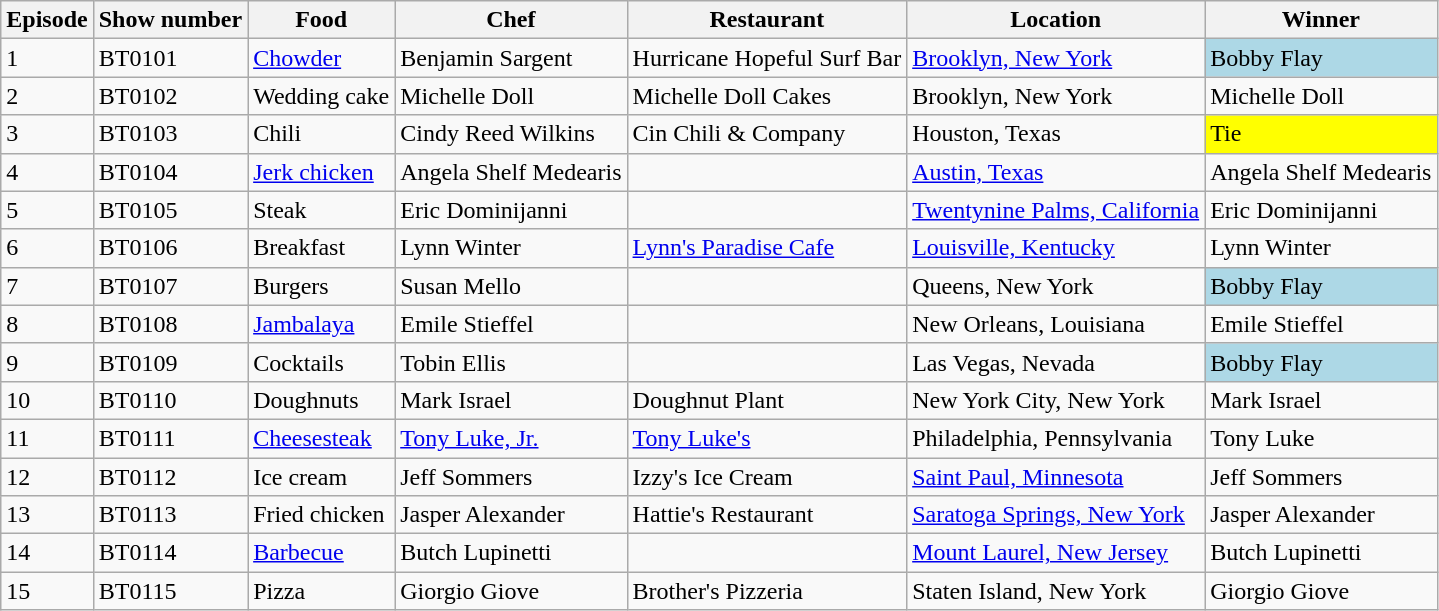<table class="wikitable">
<tr>
<th>Episode</th>
<th>Show number</th>
<th>Food</th>
<th>Chef</th>
<th>Restaurant</th>
<th>Location</th>
<th>Winner</th>
</tr>
<tr>
<td>1</td>
<td>BT0101</td>
<td><a href='#'>Chowder</a></td>
<td>Benjamin Sargent</td>
<td>Hurricane Hopeful Surf Bar</td>
<td><a href='#'>Brooklyn, New York</a></td>
<td style="background:lightblue;">Bobby Flay</td>
</tr>
<tr>
<td>2</td>
<td>BT0102</td>
<td>Wedding cake</td>
<td>Michelle Doll</td>
<td>Michelle Doll Cakes</td>
<td>Brooklyn, New York</td>
<td>Michelle Doll</td>
</tr>
<tr>
<td>3</td>
<td>BT0103</td>
<td>Chili</td>
<td>Cindy Reed Wilkins</td>
<td>Cin Chili & Company</td>
<td>Houston, Texas</td>
<td style="background:yellow;">Tie</td>
</tr>
<tr>
<td>4</td>
<td>BT0104</td>
<td><a href='#'>Jerk chicken</a></td>
<td>Angela Shelf Medearis</td>
<td></td>
<td><a href='#'>Austin, Texas</a></td>
<td>Angela Shelf Medearis</td>
</tr>
<tr>
<td>5</td>
<td>BT0105</td>
<td>Steak</td>
<td>Eric Dominijanni</td>
<td></td>
<td><a href='#'>Twentynine Palms, California</a></td>
<td>Eric Dominijanni</td>
</tr>
<tr>
<td>6</td>
<td>BT0106</td>
<td>Breakfast</td>
<td>Lynn Winter</td>
<td><a href='#'>Lynn's Paradise Cafe</a></td>
<td><a href='#'>Louisville, Kentucky</a></td>
<td>Lynn Winter</td>
</tr>
<tr>
<td>7</td>
<td>BT0107</td>
<td>Burgers</td>
<td>Susan Mello</td>
<td></td>
<td>Queens, New York</td>
<td style="background:lightblue;">Bobby Flay</td>
</tr>
<tr>
<td>8</td>
<td>BT0108</td>
<td><a href='#'>Jambalaya</a></td>
<td>Emile Stieffel</td>
<td></td>
<td>New Orleans, Louisiana</td>
<td>Emile Stieffel</td>
</tr>
<tr>
<td>9</td>
<td>BT0109</td>
<td>Cocktails</td>
<td>Tobin Ellis</td>
<td></td>
<td>Las Vegas, Nevada</td>
<td style="background:lightblue;">Bobby Flay</td>
</tr>
<tr>
<td>10</td>
<td>BT0110</td>
<td>Doughnuts</td>
<td>Mark Israel</td>
<td>Doughnut Plant</td>
<td>New York City, New York</td>
<td>Mark Israel</td>
</tr>
<tr>
<td>11</td>
<td>BT0111</td>
<td><a href='#'>Cheesesteak</a></td>
<td><a href='#'>Tony Luke, Jr.</a></td>
<td><a href='#'>Tony Luke's</a></td>
<td>Philadelphia, Pennsylvania</td>
<td>Tony Luke</td>
</tr>
<tr>
<td>12</td>
<td>BT0112</td>
<td>Ice cream</td>
<td>Jeff Sommers</td>
<td>Izzy's Ice Cream</td>
<td><a href='#'>Saint Paul, Minnesota</a></td>
<td>Jeff Sommers</td>
</tr>
<tr>
<td>13</td>
<td>BT0113</td>
<td>Fried chicken</td>
<td>Jasper Alexander</td>
<td>Hattie's Restaurant</td>
<td><a href='#'>Saratoga Springs, New York</a></td>
<td>Jasper Alexander</td>
</tr>
<tr>
<td>14</td>
<td>BT0114</td>
<td><a href='#'>Barbecue</a></td>
<td>Butch Lupinetti</td>
<td></td>
<td><a href='#'>Mount Laurel, New Jersey</a></td>
<td>Butch Lupinetti</td>
</tr>
<tr>
<td>15</td>
<td>BT0115</td>
<td>Pizza</td>
<td>Giorgio Giove</td>
<td>Brother's Pizzeria</td>
<td>Staten Island, New York</td>
<td>Giorgio Giove</td>
</tr>
</table>
